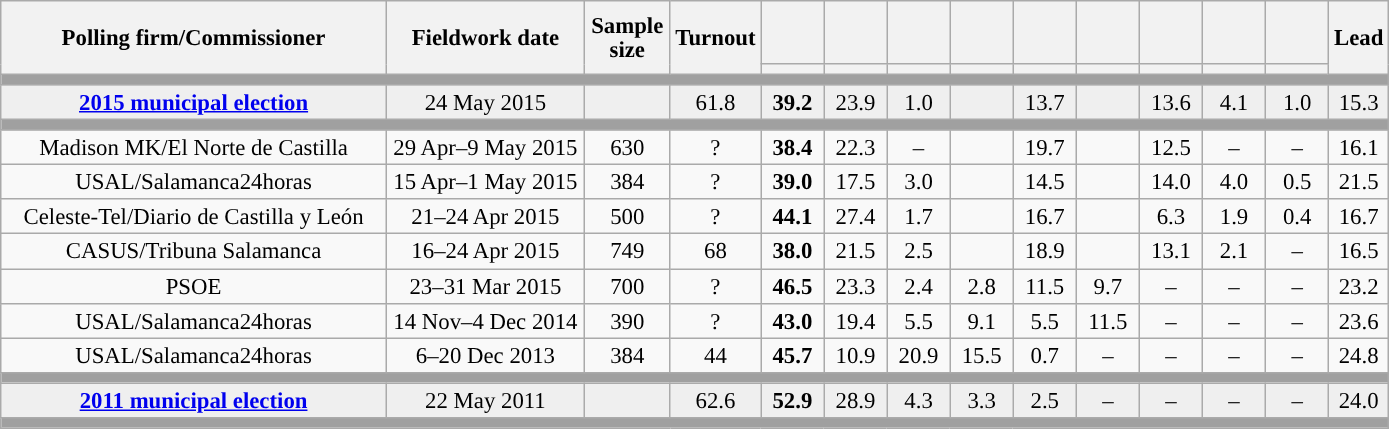<table class="wikitable collapsible collapsed" style="text-align:center; font-size:95%; line-height:16px;">
<tr style="height:42px;">
<th style="width:250px;" rowspan="2">Polling firm/Commissioner</th>
<th style="width:125px;" rowspan="2">Fieldwork date</th>
<th style="width:50px;" rowspan="2">Sample size</th>
<th style="width:45px;" rowspan="2">Turnout</th>
<th style="width:35px;"></th>
<th style="width:35px;"></th>
<th style="width:35px;"></th>
<th style="width:35px;"></th>
<th style="width:35px;"></th>
<th style="width:35px;"></th>
<th style="width:35px;"></th>
<th style="width:35px;"></th>
<th style="width:35px;"></th>
<th style="width:30px;" rowspan="2">Lead</th>
</tr>
<tr>
<th style="color:inherit;background:"></th>
<th style="color:inherit;background:"></th>
<th style="color:inherit;background:"></th>
<th style="color:inherit;background:"></th>
<th style="color:inherit;background:"></th>
<th style="color:inherit;background:"></th>
<th style="color:inherit;background:"></th>
<th style="color:inherit;background:"></th>
<th style="color:inherit;background:"></th>
</tr>
<tr>
<td colspan="14" style="background:#A0A0A0"></td>
</tr>
<tr style="background:#EFEFEF;">
<td><strong><a href='#'>2015 municipal election</a></strong></td>
<td>24 May 2015</td>
<td></td>
<td>61.8</td>
<td><strong>39.2</strong><br></td>
<td>23.9<br></td>
<td>1.0<br></td>
<td></td>
<td>13.7<br></td>
<td></td>
<td>13.6<br></td>
<td>4.1<br></td>
<td>1.0<br></td>
<td style="background:">15.3</td>
</tr>
<tr>
<td colspan="14" style="background:#A0A0A0"></td>
</tr>
<tr>
<td>Madison MK/El Norte de Castilla</td>
<td>29 Apr–9 May 2015</td>
<td>630</td>
<td>?</td>
<td><strong>38.4</strong><br></td>
<td>22.3<br></td>
<td>–</td>
<td></td>
<td>19.7<br></td>
<td></td>
<td>12.5<br></td>
<td>–</td>
<td>–</td>
<td style="background:">16.1</td>
</tr>
<tr>
<td>USAL/Salamanca24horas</td>
<td>15 Apr–1 May 2015</td>
<td>384</td>
<td>?</td>
<td><strong>39.0</strong><br></td>
<td>17.5<br></td>
<td>3.0<br></td>
<td></td>
<td>14.5<br></td>
<td></td>
<td>14.0<br></td>
<td>4.0<br></td>
<td>0.5<br></td>
<td style="background:">21.5</td>
</tr>
<tr>
<td>Celeste-Tel/Diario de Castilla y León</td>
<td>21–24 Apr 2015</td>
<td>500</td>
<td>?</td>
<td><strong>44.1</strong><br></td>
<td>27.4<br></td>
<td>1.7<br></td>
<td></td>
<td>16.7<br></td>
<td></td>
<td>6.3<br></td>
<td>1.9<br></td>
<td>0.4<br></td>
<td style="background:">16.7</td>
</tr>
<tr>
<td>CASUS/Tribuna Salamanca</td>
<td>16–24 Apr 2015</td>
<td>749</td>
<td>68</td>
<td><strong>38.0</strong><br></td>
<td>21.5<br></td>
<td>2.5<br></td>
<td></td>
<td>18.9<br></td>
<td></td>
<td>13.1<br></td>
<td>2.1<br></td>
<td>–</td>
<td style="background:">16.5</td>
</tr>
<tr>
<td>PSOE</td>
<td>23–31 Mar 2015</td>
<td>700</td>
<td>?</td>
<td><strong>46.5</strong><br></td>
<td>23.3<br></td>
<td>2.4<br></td>
<td>2.8<br></td>
<td>11.5<br></td>
<td>9.7<br></td>
<td>–</td>
<td>–</td>
<td>–</td>
<td style="background:">23.2</td>
</tr>
<tr>
<td>USAL/Salamanca24horas</td>
<td>14 Nov–4 Dec 2014</td>
<td>390</td>
<td>?</td>
<td><strong>43.0</strong><br></td>
<td>19.4<br></td>
<td>5.5<br></td>
<td>9.1<br></td>
<td>5.5<br></td>
<td>11.5<br></td>
<td>–</td>
<td>–</td>
<td>–</td>
<td style="background:">23.6</td>
</tr>
<tr>
<td>USAL/Salamanca24horas</td>
<td>6–20 Dec 2013</td>
<td>384</td>
<td>44</td>
<td><strong>45.7</strong><br></td>
<td>10.9<br></td>
<td>20.9<br></td>
<td>15.5<br></td>
<td>0.7<br></td>
<td>–</td>
<td>–</td>
<td>–</td>
<td>–</td>
<td style="background:">24.8</td>
</tr>
<tr>
<td colspan="14" style="background:#A0A0A0"></td>
</tr>
<tr style="background:#EFEFEF;">
<td><strong><a href='#'>2011 municipal election</a></strong></td>
<td>22 May 2011</td>
<td></td>
<td>62.6</td>
<td><strong>52.9</strong><br></td>
<td>28.9<br></td>
<td>4.3<br></td>
<td>3.3<br></td>
<td>2.5<br></td>
<td>–</td>
<td>–</td>
<td>–</td>
<td>–</td>
<td style="background:">24.0</td>
</tr>
<tr>
<td colspan="14" style="background:#A0A0A0"></td>
</tr>
</table>
